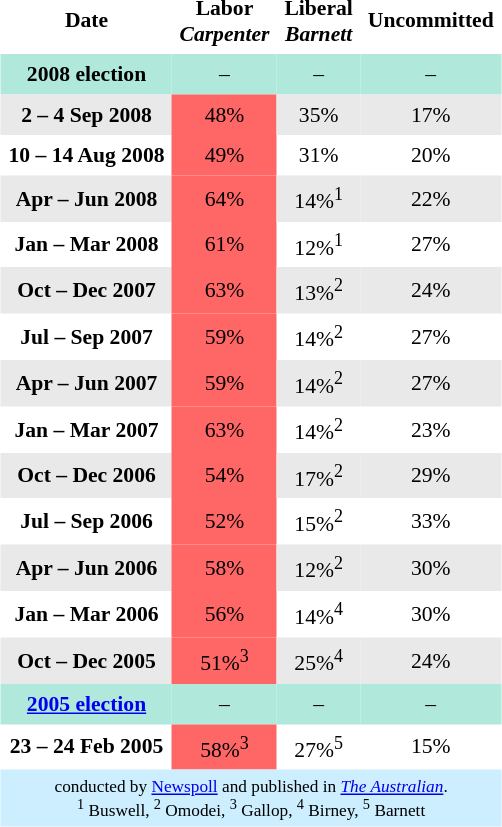<table class="toccolours" cellpadding="5" cellspacing="0" style="float:right; margin-right:.5em; margin-top:.4em; font-size:90%;">
<tr>
</tr>
<tr>
<th>Date</th>
<th>Labor<br><em>Carpenter</em></th>
<th>Liberal<br><em>Barnett</em></th>
<th>Uncommitted</th>
</tr>
<tr>
<th style="text-align:center; background:#b0e9db;">2008 election</th>
<td style="text-align:center; background:#b0e9db;">–</td>
<td style="text-align:center; background:#b0e9db;">–</td>
<td style="text-align:center; background:#b0e9db;">–</td>
</tr>
<tr>
<th align="center" bgcolor="e9e9e9">2 – 4 Sep 2008</th>
<td align="center" bgcolor="FF6666">48%</td>
<td align="center" bgcolor="e9e9e9">35%</td>
<td align="center" bgcolor="e9e9e9">17%</td>
</tr>
<tr>
<th align="center" bgcolor="">10 – 14 Aug 2008</th>
<td align="center" bgcolor="FF6666">49%</td>
<td align="center" bgcolor="">31%</td>
<td align="center" bgcolor="">20%</td>
</tr>
<tr>
<th align="center" bgcolor="e9e9e9">Apr – Jun 2008</th>
<td align="center" bgcolor="FF6666">64%</td>
<td align="center" bgcolor="e9e9e9">14%<sup>1</sup></td>
<td align="center" bgcolor="e9e9e9">22%</td>
</tr>
<tr>
<th align="center" bgcolor="">Jan – Mar 2008</th>
<td align="center" bgcolor="FF6666">61%</td>
<td align="center" bgcolor="">12%<sup>1</sup></td>
<td align="center" bgcolor="">27%</td>
</tr>
<tr>
<th align="center" bgcolor="e9e9e9">Oct – Dec 2007</th>
<td align="center" bgcolor="FF6666">63%</td>
<td align="center" bgcolor="e9e9e9">13%<sup>2</sup></td>
<td align="center" bgcolor="e9e9e9">24%</td>
</tr>
<tr>
<th align="center" bgcolor="">Jul – Sep 2007</th>
<td align="center" bgcolor="FF6666">59%</td>
<td align="center" bgcolor="">14%<sup>2</sup></td>
<td align="center" bgcolor="">27%</td>
</tr>
<tr>
<th align="center" bgcolor="e9e9e9">Apr – Jun 2007</th>
<td align="center" bgcolor="FF6666">59%</td>
<td align="center" bgcolor="e9e9e9">14%<sup>2</sup></td>
<td align="center" bgcolor="e9e9e9">27%</td>
</tr>
<tr>
<th align="center" bgcolor="">Jan – Mar 2007</th>
<td align="center" bgcolor="FF6666">63%</td>
<td align="center" bgcolor="">14%<sup>2</sup></td>
<td align="center" bgcolor="">23%</td>
</tr>
<tr>
<th align="center" bgcolor="e9e9e9">Oct – Dec 2006</th>
<td align="center" bgcolor="FF6666">54%</td>
<td align="center" bgcolor="e9e9e9">17%<sup>2</sup></td>
<td align="center" bgcolor="e9e9e9">29%</td>
</tr>
<tr>
<th align="center" bgcolor="">Jul – Sep 2006</th>
<td align="center" bgcolor="FF6666">52%</td>
<td align="center" bgcolor="">15%<sup>2</sup></td>
<td align="center" bgcolor="">33%</td>
</tr>
<tr>
<th align="center" bgcolor="e9e9e9">Apr – Jun 2006</th>
<td align="center" bgcolor="FF6666">58%</td>
<td align="center" bgcolor="e9e9e9">12%<sup>2</sup></td>
<td align="center" bgcolor="e9e9e9">30%</td>
</tr>
<tr>
<th align="center" bgcolor="">Jan – Mar 2006</th>
<td align="center" bgcolor="FF6666">56%</td>
<td align="center" bgcolor="">14%<sup>4</sup></td>
<td align="center" bgcolor="">30%</td>
</tr>
<tr>
<th align="center" bgcolor="e9e9e9">Oct – Dec 2005</th>
<td align="center" bgcolor="FF6666">51%<sup>3</sup></td>
<td align="center" bgcolor="e9e9e9">25%<sup>4</sup></td>
<td align="center" bgcolor="e9e9e9">24%</td>
</tr>
<tr>
<th style="text-align:center; background:#b0e9db;"><a href='#'>2005 election</a></th>
<td style="text-align:center; background:#b0e9db;">–</td>
<td style="text-align:center; background:#b0e9db;">–</td>
<td style="text-align:center; background:#b0e9db;">–</td>
</tr>
<tr>
<th align="center" bgcolor="">23 – 24 Feb 2005</th>
<td align="center" bgcolor="FF6666">58%<sup>3</sup></td>
<td align="center" bgcolor="">27%<sup>5</sup></td>
<td align="center" bgcolor="">15%</td>
</tr>
<tr>
<td style="font-size: 80%" colspan=4 bgcolor="#cceeff" align="center"> conducted by <a href='#'>Newspoll</a> and published in <em><a href='#'>The Australian</a></em>.<br><sup>1</sup> Buswell, <sup>2</sup> Omodei, <sup>3</sup> Gallop, <sup>4</sup> Birney, <sup>5</sup> Barnett</td>
</tr>
</table>
